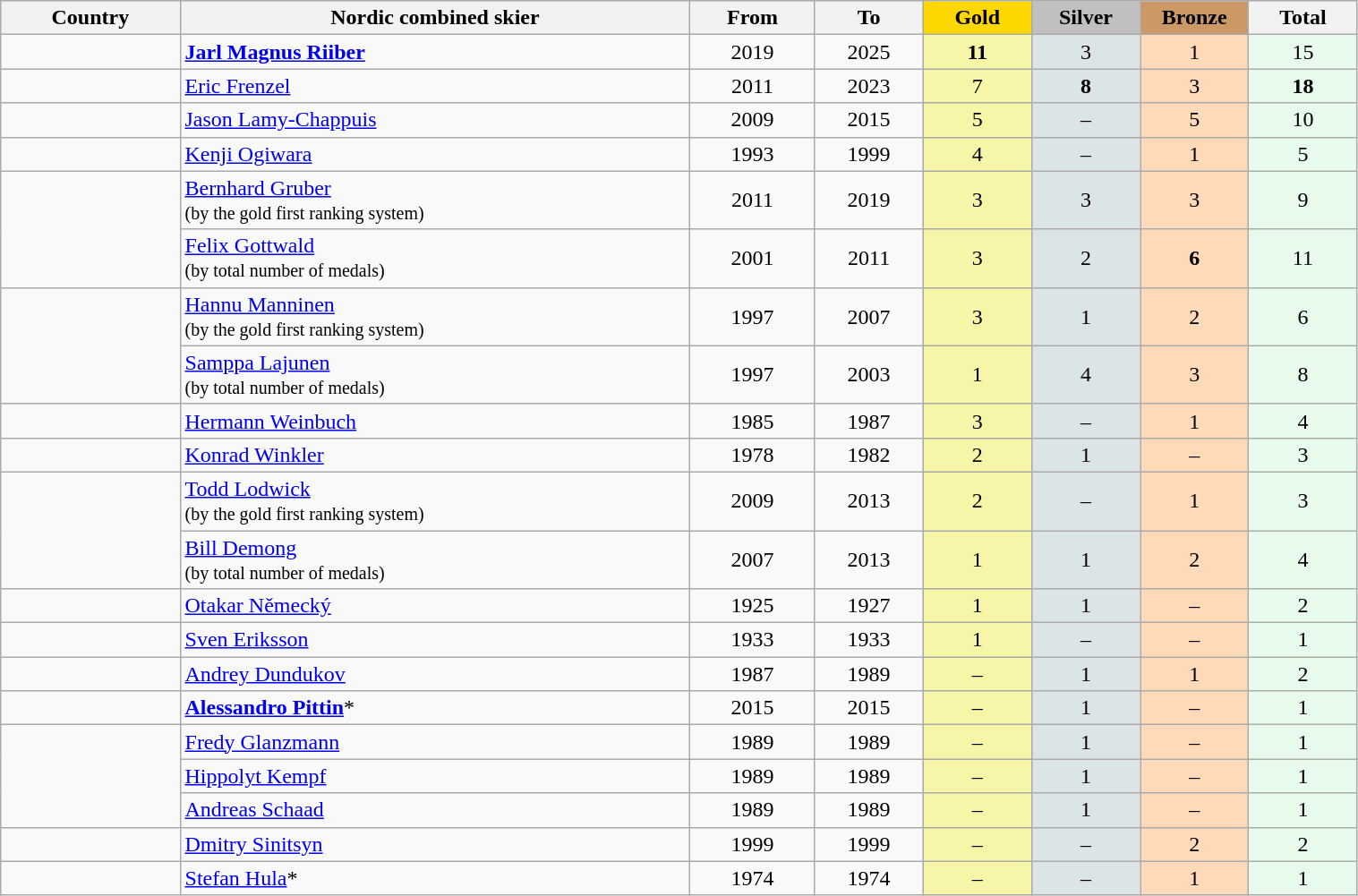<table class="wikitable plainrowheaders" width=80% style="text-align:center;">
<tr style="background-color:#EDEDED;">
<th class="hintergrundfarbe5">Country</th>
<th class="hintergrundfarbe5">Nordic combined skier</th>
<th class="hintergrundfarbe5">From</th>
<th class="hintergrundfarbe5">To</th>
<th style="background:    gold; width:8%">Gold</th>
<th style="background:  silver; width:8%">Silver</th>
<th style="background: #CC9966; width:8%">Bronze</th>
<th class="hintergrundfarbe5" style="width:8%">Total</th>
</tr>
<tr>
<td align="left"></td>
<td align="left"><strong><a href='#'>Jarl Magnus Riiber</a></strong></td>
<td>2019</td>
<td>2025</td>
<td bgcolor="#F7F6A8"><strong>11</strong></td>
<td bgcolor="#DCE5E5">3</td>
<td bgcolor="#FFDAB9">1</td>
<td bgcolor="#E7FAEC">15</td>
</tr>
<tr align="center">
<td align="left"></td>
<td align="left"><a href='#'>Eric Frenzel</a></td>
<td>2011</td>
<td>2023</td>
<td bgcolor="#F7F6A8">7</td>
<td bgcolor="#DCE5E5"><strong>8</strong></td>
<td bgcolor="#FFDAB9">3</td>
<td bgcolor="#E7FAEC"><strong>18</strong></td>
</tr>
<tr align="center">
<td align="left"></td>
<td align="left"><a href='#'>Jason Lamy-Chappuis</a></td>
<td>2009</td>
<td>2015</td>
<td bgcolor="#F7F6A8">5</td>
<td bgcolor="#DCE5E5">–</td>
<td bgcolor="#FFDAB9">5</td>
<td bgcolor="#E7FAEC">10</td>
</tr>
<tr align="center">
<td align="left"></td>
<td align="left"><a href='#'>Kenji Ogiwara</a></td>
<td>1993</td>
<td>1999</td>
<td bgcolor="#F7F6A8">4</td>
<td bgcolor="#DCE5E5">–</td>
<td bgcolor="#FFDAB9">1</td>
<td bgcolor="#E7FAEC">5</td>
</tr>
<tr align="center">
<td rowspan=2 align="left"></td>
<td align="left"><a href='#'>Bernhard Gruber</a><br><small>(by the gold first ranking system)</small></td>
<td>2011</td>
<td>2019</td>
<td bgcolor="#F7F6A8">3</td>
<td bgcolor="#DCE5E5">3</td>
<td bgcolor="#FFDAB9">3</td>
<td bgcolor="#E7FAEC">9</td>
</tr>
<tr align="center">
<td align="left"><a href='#'>Felix Gottwald</a><br><small>(by total number of medals)</small></td>
<td>2001</td>
<td>2011</td>
<td bgcolor="#F7F6A8">3</td>
<td bgcolor="#DCE5E5">2</td>
<td bgcolor="#FFDAB9"><strong>6</strong></td>
<td bgcolor="#E7FAEC">11</td>
</tr>
<tr align="center">
<td rowspan=2 align="left"></td>
<td align="left"><a href='#'>Hannu Manninen</a><br><small>(by the gold first ranking system)</small></td>
<td>1997</td>
<td>2007</td>
<td bgcolor="#F7F6A8">3</td>
<td bgcolor="#DCE5E5">1</td>
<td bgcolor="#FFDAB9">2</td>
<td bgcolor="#E7FAEC">6</td>
</tr>
<tr align="center">
<td align="left"><a href='#'>Samppa Lajunen</a><br><small>(by total number of medals)</small></td>
<td>1997</td>
<td>2003</td>
<td bgcolor="#F7F6A8">1</td>
<td bgcolor="#DCE5E5">4</td>
<td bgcolor="#FFDAB9">3</td>
<td bgcolor="#E7FAEC">8</td>
</tr>
<tr align="center">
<td align="left"></td>
<td align="left"><a href='#'>Hermann Weinbuch</a></td>
<td>1985</td>
<td>1987</td>
<td bgcolor="#F7F6A8">3</td>
<td bgcolor="#DCE5E5">–</td>
<td bgcolor="#FFDAB9">1</td>
<td bgcolor="#E7FAEC">4</td>
</tr>
<tr align="center">
<td align="left"></td>
<td align="left"><a href='#'>Konrad Winkler</a></td>
<td>1978</td>
<td>1982</td>
<td bgcolor="#F7F6A8">2</td>
<td bgcolor="#DCE5E5">1</td>
<td bgcolor="#FFDAB9">–</td>
<td bgcolor="#E7FAEC">3</td>
</tr>
<tr align="center">
<td rowspan=2 align="left"></td>
<td align="left"><a href='#'>Todd Lodwick</a><br><small>(by the gold first ranking system)</small></td>
<td>2009</td>
<td>2013</td>
<td bgcolor="#F7F6A8">2</td>
<td bgcolor="#DCE5E5">–</td>
<td bgcolor="#FFDAB9">1</td>
<td bgcolor="#E7FAEC">3</td>
</tr>
<tr align="center">
<td align="left"><a href='#'>Bill Demong</a><br><small>(by total number of medals)</small></td>
<td>2007</td>
<td>2013</td>
<td bgcolor="#F7F6A8">1</td>
<td bgcolor="#DCE5E5">1</td>
<td bgcolor="#FFDAB9">2</td>
<td bgcolor="#E7FAEC">4</td>
</tr>
<tr align="center">
<td align="left"></td>
<td align="left"><a href='#'>Otakar Německý</a></td>
<td>1925</td>
<td>1927</td>
<td bgcolor="#F7F6A8">1</td>
<td bgcolor="#DCE5E5">1</td>
<td bgcolor="#FFDAB9">–</td>
<td bgcolor="#E7FAEC">2</td>
</tr>
<tr align="center">
<td align="left"></td>
<td align="left"><a href='#'>Sven Eriksson</a></td>
<td>1933</td>
<td>1933</td>
<td bgcolor="#F7F6A8">1</td>
<td bgcolor="#DCE5E5">–</td>
<td bgcolor="#FFDAB9">–</td>
<td bgcolor="#E7FAEC">1</td>
</tr>
<tr align="center">
<td align="left"></td>
<td align="left"><a href='#'>Andrey Dundukov</a></td>
<td>1987</td>
<td>1989</td>
<td bgcolor="#F7F6A8">–</td>
<td bgcolor="#DCE5E5">1</td>
<td bgcolor="#FFDAB9">1</td>
<td bgcolor="#E7FAEC">2</td>
</tr>
<tr align="center">
<td align="left"></td>
<td align="left"><strong><a href='#'>Alessandro Pittin</a></strong>*</td>
<td>2015</td>
<td>2015</td>
<td bgcolor="#F7F6A8">–</td>
<td bgcolor="#DCE5E5">1</td>
<td bgcolor="#FFDAB9">–</td>
<td bgcolor="#E7FAEC">1</td>
</tr>
<tr align="center">
<td rowspan=3 align="left"></td>
<td align="left"><a href='#'>Fredy Glanzmann</a></td>
<td>1989</td>
<td>1989</td>
<td bgcolor="#F7F6A8">–</td>
<td bgcolor="#DCE5E5">1</td>
<td bgcolor="#FFDAB9">–</td>
<td bgcolor="#E7FAEC">1</td>
</tr>
<tr align="center">
<td align="left"><a href='#'>Hippolyt Kempf</a></td>
<td>1989</td>
<td>1989</td>
<td bgcolor="#F7F6A8">–</td>
<td bgcolor="#DCE5E5">1</td>
<td bgcolor="#FFDAB9">–</td>
<td bgcolor="#E7FAEC">1</td>
</tr>
<tr align="center">
<td align="left"><a href='#'>Andreas Schaad</a></td>
<td>1989</td>
<td>1989</td>
<td bgcolor="#F7F6A8">–</td>
<td bgcolor="#DCE5E5">1</td>
<td bgcolor="#FFDAB9">–</td>
<td bgcolor="#E7FAEC">1</td>
</tr>
<tr align="center">
<td align="left"></td>
<td align="left"><a href='#'>Dmitry Sinitsyn</a></td>
<td>1999</td>
<td>1999</td>
<td bgcolor="#F7F6A8">–</td>
<td bgcolor="#DCE5E5">–</td>
<td bgcolor="#FFDAB9">2</td>
<td bgcolor="#E7FAEC">2</td>
</tr>
<tr align="center">
<td align="left"></td>
<td align="left"><a href='#'>Stefan Hula</a>*</td>
<td>1974</td>
<td>1974</td>
<td bgcolor="#F7F6A8">–</td>
<td bgcolor="#DCE5E5">–</td>
<td bgcolor="#FFDAB9">1</td>
<td bgcolor="#E7FAEC">1</td>
</tr>
</table>
